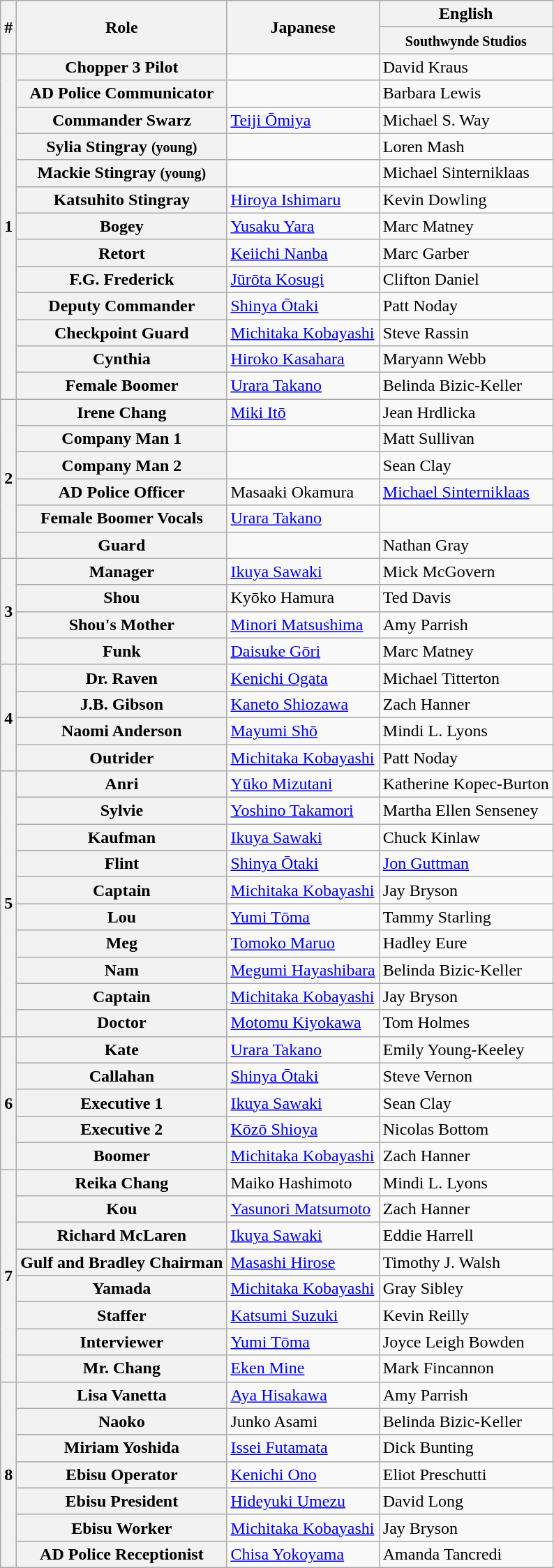<table class="wikitable mw-collapsible mw-collapsed">
<tr>
<th rowspan="2">#</th>
<th rowspan="2">Role</th>
<th rowspan="2">Japanese</th>
<th>English</th>
</tr>
<tr>
<th><small>Southwynde Studios</small></th>
</tr>
<tr>
<th rowspan="13">1</th>
<th>Chopper 3 Pilot</th>
<td></td>
<td>David Kraus</td>
</tr>
<tr>
<th>AD Police Communicator</th>
<td></td>
<td>Barbara Lewis</td>
</tr>
<tr>
<th>Commander Swarz</th>
<td><a href='#'>Teiji Ōmiya</a></td>
<td>Michael S. Way</td>
</tr>
<tr>
<th>Sylia Stingray <small>(young)</small></th>
<td></td>
<td>Loren Mash</td>
</tr>
<tr>
<th>Mackie Stingray <small>(young)</small></th>
<td></td>
<td>Michael Sinterniklaas</td>
</tr>
<tr>
<th>Katsuhito Stingray</th>
<td><a href='#'>Hiroya Ishimaru</a></td>
<td>Kevin Dowling</td>
</tr>
<tr>
<th>Bogey</th>
<td><a href='#'>Yusaku Yara</a></td>
<td>Marc Matney</td>
</tr>
<tr>
<th>Retort</th>
<td><a href='#'>Keiichi Nanba</a></td>
<td>Marc Garber</td>
</tr>
<tr>
<th>F.G. Frederick</th>
<td><a href='#'>Jūrōta Kosugi</a></td>
<td>Clifton Daniel</td>
</tr>
<tr>
<th>Deputy Commander</th>
<td><a href='#'>Shinya Ōtaki</a></td>
<td>Patt Noday</td>
</tr>
<tr>
<th>Checkpoint Guard</th>
<td><a href='#'>Michitaka Kobayashi</a></td>
<td>Steve Rassin</td>
</tr>
<tr>
<th>Cynthia</th>
<td><a href='#'>Hiroko Kasahara</a></td>
<td>Maryann Webb</td>
</tr>
<tr>
<th>Female Boomer</th>
<td><a href='#'>Urara Takano</a></td>
<td>Belinda Bizic-Keller</td>
</tr>
<tr>
<th rowspan="6">2</th>
<th>Irene Chang</th>
<td><a href='#'>Miki Itō</a></td>
<td>Jean Hrdlicka</td>
</tr>
<tr>
<th>Company Man 1</th>
<td></td>
<td>Matt Sullivan</td>
</tr>
<tr>
<th>Company Man 2</th>
<td></td>
<td>Sean Clay</td>
</tr>
<tr>
<th>AD Police Officer</th>
<td>Masaaki Okamura</td>
<td><a href='#'>Michael Sinterniklaas</a></td>
</tr>
<tr>
<th>Female Boomer Vocals</th>
<td><a href='#'>Urara Takano</a></td>
<td></td>
</tr>
<tr>
<th>Guard</th>
<td></td>
<td>Nathan Gray</td>
</tr>
<tr>
<th rowspan="4">3</th>
<th>Manager</th>
<td><a href='#'>Ikuya Sawaki</a></td>
<td>Mick McGovern</td>
</tr>
<tr>
<th>Shou</th>
<td>Kyōko Hamura</td>
<td>Ted Davis</td>
</tr>
<tr>
<th>Shou's Mother</th>
<td><a href='#'>Minori Matsushima</a></td>
<td>Amy Parrish</td>
</tr>
<tr>
<th>Funk</th>
<td><a href='#'>Daisuke Gōri</a></td>
<td>Marc Matney</td>
</tr>
<tr>
<th rowspan="4">4</th>
<th>Dr. Raven</th>
<td><a href='#'>Kenichi Ogata</a></td>
<td>Michael Titterton</td>
</tr>
<tr>
<th>J.B. Gibson</th>
<td><a href='#'>Kaneto Shiozawa</a></td>
<td>Zach Hanner</td>
</tr>
<tr>
<th>Naomi Anderson</th>
<td><a href='#'>Mayumi Shō</a></td>
<td>Mindi L. Lyons</td>
</tr>
<tr>
<th>Outrider</th>
<td><a href='#'>Michitaka Kobayashi</a></td>
<td>Patt Noday</td>
</tr>
<tr>
<th rowspan="10">5</th>
<th>Anri</th>
<td><a href='#'>Yūko Mizutani</a></td>
<td>Katherine Kopec-Burton</td>
</tr>
<tr>
<th>Sylvie</th>
<td><a href='#'>Yoshino Takamori</a></td>
<td>Martha Ellen Senseney</td>
</tr>
<tr>
<th>Kaufman</th>
<td><a href='#'>Ikuya Sawaki</a></td>
<td>Chuck Kinlaw</td>
</tr>
<tr>
<th>Flint</th>
<td><a href='#'>Shinya Ōtaki</a></td>
<td><a href='#'>Jon Guttman</a></td>
</tr>
<tr>
<th>Captain</th>
<td><a href='#'>Michitaka Kobayashi</a></td>
<td>Jay Bryson</td>
</tr>
<tr>
<th>Lou</th>
<td><a href='#'>Yumi Tōma</a></td>
<td>Tammy Starling</td>
</tr>
<tr>
<th>Meg</th>
<td><a href='#'>Tomoko Maruo</a></td>
<td>Hadley Eure</td>
</tr>
<tr>
<th>Nam</th>
<td><a href='#'>Megumi Hayashibara</a></td>
<td>Belinda Bizic-Keller</td>
</tr>
<tr>
<th>Captain</th>
<td><a href='#'>Michitaka Kobayashi</a></td>
<td>Jay Bryson</td>
</tr>
<tr>
<th>Doctor</th>
<td><a href='#'>Motomu Kiyokawa</a></td>
<td>Tom Holmes</td>
</tr>
<tr>
<th rowspan="5">6</th>
<th>Kate</th>
<td><a href='#'>Urara Takano</a></td>
<td>Emily Young-Keeley</td>
</tr>
<tr>
<th>Callahan</th>
<td><a href='#'>Shinya Ōtaki</a></td>
<td>Steve Vernon</td>
</tr>
<tr>
<th>Executive 1</th>
<td><a href='#'>Ikuya Sawaki</a></td>
<td>Sean Clay</td>
</tr>
<tr>
<th>Executive 2</th>
<td><a href='#'>Kōzō Shioya</a></td>
<td>Nicolas Bottom</td>
</tr>
<tr>
<th>Boomer</th>
<td><a href='#'>Michitaka Kobayashi</a></td>
<td>Zach Hanner</td>
</tr>
<tr>
<th rowspan="8">7</th>
<th>Reika Chang</th>
<td>Maiko Hashimoto</td>
<td>Mindi L. Lyons</td>
</tr>
<tr>
<th>Kou</th>
<td><a href='#'>Yasunori Matsumoto</a></td>
<td>Zach Hanner</td>
</tr>
<tr>
<th>Richard McLaren</th>
<td><a href='#'>Ikuya Sawaki</a></td>
<td>Eddie Harrell</td>
</tr>
<tr>
<th>Gulf and Bradley Chairman</th>
<td><a href='#'>Masashi Hirose</a></td>
<td>Timothy J. Walsh</td>
</tr>
<tr>
<th>Yamada</th>
<td><a href='#'>Michitaka Kobayashi</a></td>
<td>Gray Sibley</td>
</tr>
<tr>
<th>Staffer</th>
<td><a href='#'>Katsumi Suzuki</a></td>
<td>Kevin Reilly</td>
</tr>
<tr>
<th>Interviewer</th>
<td><a href='#'>Yumi Tōma</a></td>
<td>Joyce Leigh Bowden</td>
</tr>
<tr>
<th>Mr. Chang</th>
<td><a href='#'>Eken Mine</a></td>
<td>Mark Fincannon</td>
</tr>
<tr>
<th rowspan="7">8</th>
<th>Lisa Vanetta</th>
<td><a href='#'>Aya Hisakawa</a></td>
<td>Amy Parrish</td>
</tr>
<tr>
<th>Naoko</th>
<td>Junko Asami</td>
<td>Belinda Bizic-Keller</td>
</tr>
<tr>
<th>Miriam Yoshida</th>
<td><a href='#'>Issei Futamata</a></td>
<td>Dick Bunting</td>
</tr>
<tr>
<th>Ebisu Operator</th>
<td><a href='#'>Kenichi Ono</a></td>
<td>Eliot Preschutti</td>
</tr>
<tr>
<th>Ebisu President</th>
<td><a href='#'>Hideyuki Umezu</a></td>
<td>David Long</td>
</tr>
<tr>
<th>Ebisu Worker</th>
<td><a href='#'>Michitaka Kobayashi</a></td>
<td>Jay Bryson</td>
</tr>
<tr>
<th>AD Police Receptionist</th>
<td><a href='#'>Chisa Yokoyama</a></td>
<td>Amanda Tancredi</td>
</tr>
</table>
